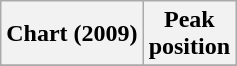<table class="wikitable plainrowheaders" style="text-align:center">
<tr>
<th scope="col">Chart (2009)</th>
<th scope="col">Peak<br>position</th>
</tr>
<tr>
</tr>
</table>
